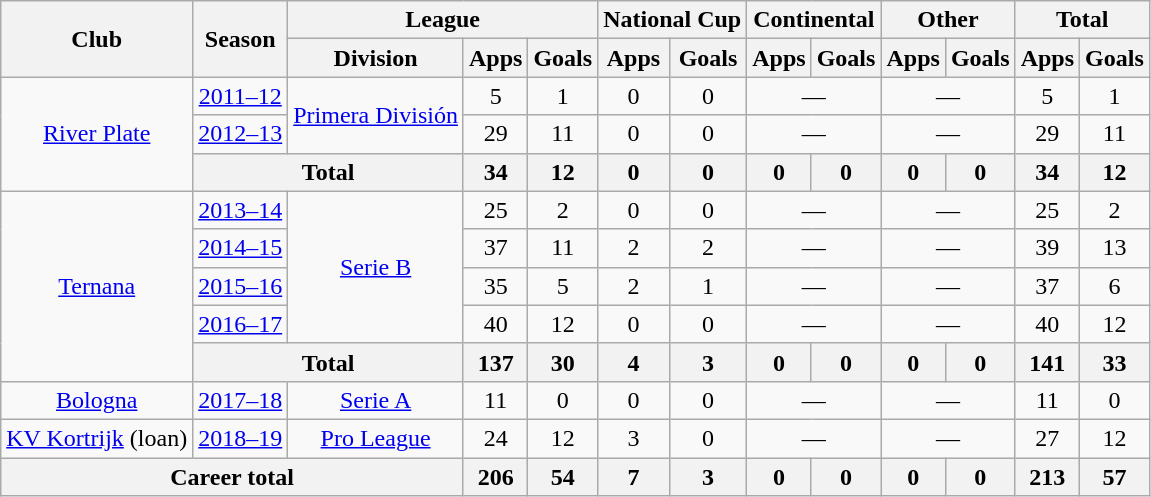<table class="wikitable" style="text-align: center;">
<tr>
<th rowspan="2">Club</th>
<th rowspan="2">Season</th>
<th colspan="3">League</th>
<th colspan="2">National Cup</th>
<th colspan="2">Continental</th>
<th colspan="2">Other</th>
<th colspan="2">Total</th>
</tr>
<tr>
<th>Division</th>
<th>Apps</th>
<th>Goals</th>
<th>Apps</th>
<th>Goals</th>
<th>Apps</th>
<th>Goals</th>
<th>Apps</th>
<th>Goals</th>
<th>Apps</th>
<th>Goals</th>
</tr>
<tr>
<td rowspan="3"><a href='#'>River Plate</a></td>
<td><a href='#'>2011–12</a></td>
<td rowspan="2"><a href='#'>Primera División</a></td>
<td>5</td>
<td>1</td>
<td>0</td>
<td>0</td>
<td colspan="2">—</td>
<td colspan="2">—</td>
<td>5</td>
<td>1</td>
</tr>
<tr>
<td><a href='#'>2012–13</a></td>
<td>29</td>
<td>11</td>
<td>0</td>
<td>0</td>
<td colspan="2">—</td>
<td colspan="2">—</td>
<td>29</td>
<td>11</td>
</tr>
<tr>
<th colspan="2">Total</th>
<th>34</th>
<th>12</th>
<th>0</th>
<th>0</th>
<th>0</th>
<th>0</th>
<th>0</th>
<th>0</th>
<th>34</th>
<th>12</th>
</tr>
<tr>
<td rowspan="5"><a href='#'>Ternana</a></td>
<td><a href='#'>2013–14</a></td>
<td rowspan="4"><a href='#'>Serie B</a></td>
<td>25</td>
<td>2</td>
<td>0</td>
<td>0</td>
<td colspan="2">—</td>
<td colspan="2">—</td>
<td>25</td>
<td>2</td>
</tr>
<tr>
<td><a href='#'>2014–15</a></td>
<td>37</td>
<td>11</td>
<td>2</td>
<td>2</td>
<td colspan="2">—</td>
<td colspan="2">—</td>
<td>39</td>
<td>13</td>
</tr>
<tr>
<td><a href='#'>2015–16</a></td>
<td>35</td>
<td>5</td>
<td>2</td>
<td>1</td>
<td colspan="2">—</td>
<td colspan="2">—</td>
<td>37</td>
<td>6</td>
</tr>
<tr>
<td><a href='#'>2016–17</a></td>
<td>40</td>
<td>12</td>
<td>0</td>
<td>0</td>
<td colspan="2">—</td>
<td colspan="2">—</td>
<td>40</td>
<td>12</td>
</tr>
<tr>
<th colspan="2">Total</th>
<th>137</th>
<th>30</th>
<th>4</th>
<th>3</th>
<th>0</th>
<th>0</th>
<th>0</th>
<th>0</th>
<th>141</th>
<th>33</th>
</tr>
<tr>
<td><a href='#'>Bologna</a></td>
<td><a href='#'>2017–18</a></td>
<td><a href='#'>Serie A</a></td>
<td>11</td>
<td>0</td>
<td>0</td>
<td>0</td>
<td colspan="2">—</td>
<td colspan="2">—</td>
<td>11</td>
<td>0</td>
</tr>
<tr>
<td><a href='#'>KV Kortrijk</a> (loan)</td>
<td><a href='#'>2018–19</a></td>
<td><a href='#'>Pro League</a></td>
<td>24</td>
<td>12</td>
<td>3</td>
<td>0</td>
<td colspan="2">—</td>
<td colspan="2">—</td>
<td>27</td>
<td>12</td>
</tr>
<tr>
<th colspan="3">Career total</th>
<th>206</th>
<th>54</th>
<th>7</th>
<th>3</th>
<th>0</th>
<th>0</th>
<th>0</th>
<th>0</th>
<th>213</th>
<th>57</th>
</tr>
</table>
